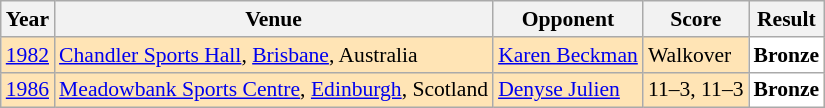<table class="sortable wikitable" style="font-size: 90%;">
<tr>
<th>Year</th>
<th>Venue</th>
<th>Opponent</th>
<th>Score</th>
<th>Result</th>
</tr>
<tr style="background:#FFE4B5">
<td align="center"><a href='#'>1982</a></td>
<td align="left"><a href='#'>Chandler Sports Hall</a>, <a href='#'>Brisbane</a>, Australia</td>
<td align="left"> <a href='#'>Karen Beckman</a></td>
<td align="left">Walkover</td>
<td style="text-align:left; background:white"> <strong>Bronze</strong></td>
</tr>
<tr style="background:#FFE4B5">
<td align="center"><a href='#'>1986</a></td>
<td align="left"><a href='#'>Meadowbank Sports Centre</a>, <a href='#'>Edinburgh</a>, Scotland</td>
<td align="left"> <a href='#'>Denyse Julien</a></td>
<td align="left">11–3, 11–3</td>
<td style="text-align:left; background:white"> <strong>Bronze</strong></td>
</tr>
</table>
